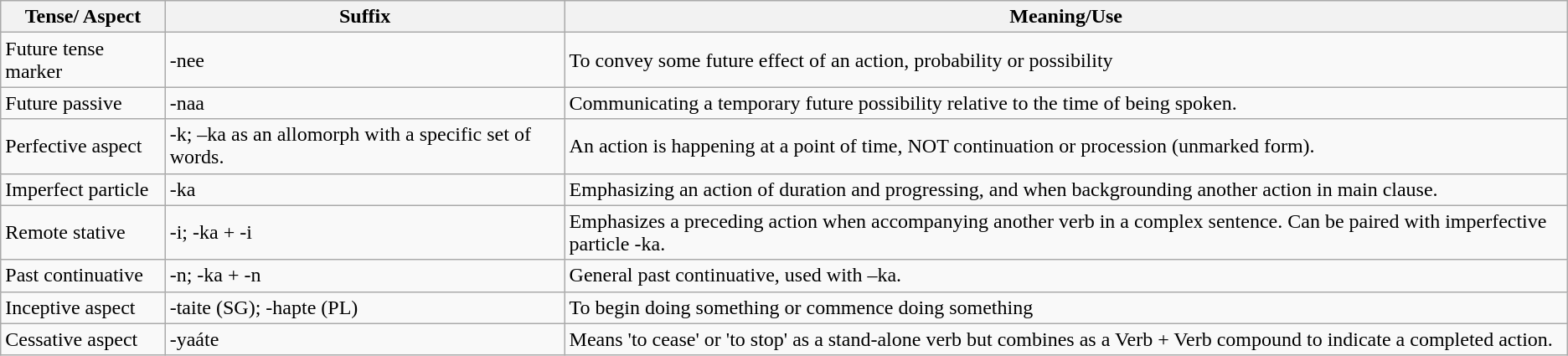<table class="wikitable">
<tr>
<th>Tense/ Aspect</th>
<th>Suffix</th>
<th>Meaning/Use</th>
</tr>
<tr>
<td>Future tense marker</td>
<td>-nee</td>
<td>To convey some future effect of an action, probability or possibility</td>
</tr>
<tr>
<td>Future passive</td>
<td>-naa</td>
<td>Communicating a temporary future possibility relative to the time of being spoken.</td>
</tr>
<tr>
<td>Perfective aspect</td>
<td>-k; –ka as an allomorph with a specific set of words.</td>
<td>An action is happening at a point of time, NOT continuation or procession (unmarked form).</td>
</tr>
<tr>
<td>Imperfect particle</td>
<td>-ka</td>
<td>Emphasizing an action of duration and progressing, and when backgrounding another action in main clause.</td>
</tr>
<tr>
<td>Remote stative</td>
<td>-i; -ka + -i</td>
<td>Emphasizes a preceding action when accompanying another verb in a complex sentence. Can be paired with imperfective particle -ka.</td>
</tr>
<tr>
<td>Past continuative</td>
<td>-n; -ka + -n</td>
<td>General past continuative, used with –ka.</td>
</tr>
<tr>
<td>Inceptive aspect</td>
<td>-taite (SG); -hapte (PL)</td>
<td>To begin doing something or commence doing something</td>
</tr>
<tr>
<td>Cessative aspect</td>
<td>-yaáte</td>
<td>Means 'to cease' or 'to stop' as a stand-alone verb but combines as a Verb + Verb compound to indicate a completed action.</td>
</tr>
</table>
